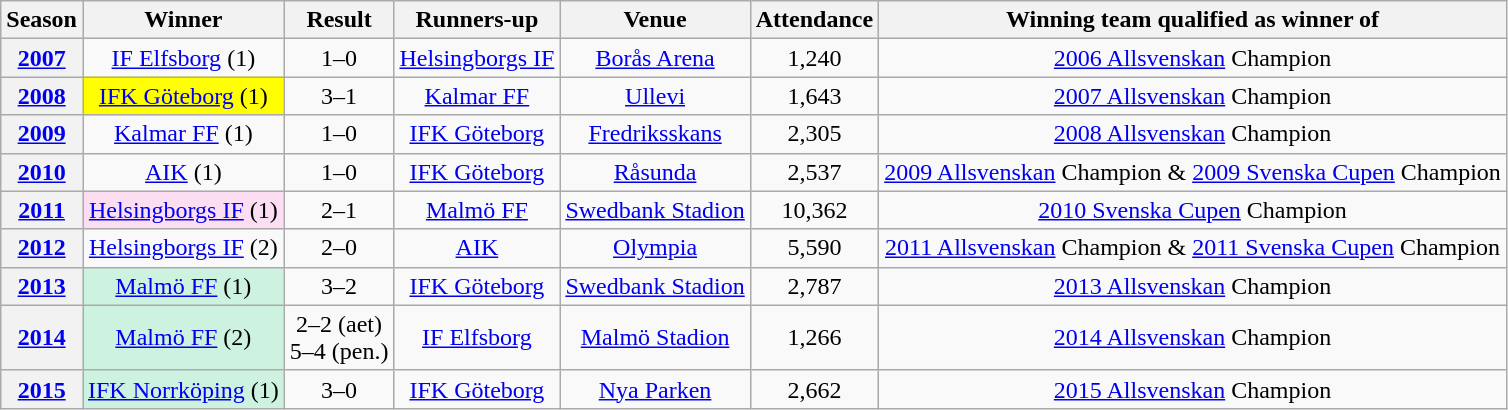<table class="wikitable sortable plainrowheaders" style="text-align: center;">
<tr>
<th scope="col">Season</th>
<th scope="col">Winner</th>
<th scope="col">Result</th>
<th scope="col">Runners-up</th>
<th scope="col">Venue</th>
<th scope="col">Attendance</th>
<th scope="col">Winning team qualified as winner of</th>
</tr>
<tr>
<th scope="row" style="text-align:center"><a href='#'>2007</a></th>
<td><a href='#'>IF Elfsborg</a> (1)</td>
<td align=center>1–0</td>
<td><a href='#'>Helsingborgs IF</a></td>
<td><a href='#'>Borås Arena</a></td>
<td align=center>1,240</td>
<td><a href='#'>2006 Allsvenskan</a> Champion</td>
</tr>
<tr>
<th scope="row" style="text-align:center"><a href='#'>2008</a></th>
<td style=background:yellow align="center"><a href='#'>IFK Göteborg</a> (1)</td>
<td align=center>3–1</td>
<td><a href='#'>Kalmar FF</a></td>
<td><a href='#'>Ullevi</a></td>
<td align=center>1,643</td>
<td><a href='#'>2007 Allsvenskan</a> Champion</td>
</tr>
<tr>
<th scope="row" style="text-align:center"><a href='#'>2009</a></th>
<td><a href='#'>Kalmar FF</a> (1)</td>
<td align=center>1–0</td>
<td><a href='#'>IFK Göteborg</a></td>
<td><a href='#'>Fredriksskans</a></td>
<td align=center>2,305</td>
<td><a href='#'>2008 Allsvenskan</a> Champion</td>
</tr>
<tr>
<th scope="row" style="text-align:center"><a href='#'>2010</a></th>
<td><a href='#'>AIK</a> (1)</td>
<td align=center>1–0</td>
<td><a href='#'>IFK Göteborg</a></td>
<td><a href='#'>Råsunda</a></td>
<td align=center>2,537</td>
<td><a href='#'>2009 Allsvenskan</a> Champion & <a href='#'>2009 Svenska Cupen</a> Champion</td>
</tr>
<tr>
<th scope="row" style="text-align:center"><a href='#'>2011</a></th>
<td bgcolor="FCDEF2" align="center"><a href='#'>Helsingborgs IF</a> (1)</td>
<td align=center>2–1</td>
<td><a href='#'>Malmö FF</a></td>
<td><a href='#'>Swedbank Stadion</a></td>
<td align=center>10,362</td>
<td><a href='#'>2010 Svenska Cupen</a> Champion</td>
</tr>
<tr>
<th scope="row" style="text-align:center"><a href='#'>2012</a></th>
<td><a href='#'>Helsingborgs IF</a> (2)</td>
<td align=center>2–0</td>
<td><a href='#'>AIK</a></td>
<td><a href='#'>Olympia</a></td>
<td align=center>5,590</td>
<td><a href='#'>2011 Allsvenskan</a> Champion & <a href='#'>2011 Svenska Cupen</a> Champion</td>
</tr>
<tr>
<th scope="row" style="text-align:center"><a href='#'>2013</a></th>
<td bgcolor="#CEF2E0" align="center"><a href='#'>Malmö FF</a> (1)</td>
<td align=center>3–2</td>
<td><a href='#'>IFK Göteborg</a></td>
<td><a href='#'>Swedbank Stadion</a></td>
<td align=center>2,787</td>
<td><a href='#'>2013 Allsvenskan</a> Champion</td>
</tr>
<tr>
<th scope="row" style="text-align:center"><a href='#'>2014</a></th>
<td bgcolor="#CEF2E0" align="center"><a href='#'>Malmö FF</a> (2)</td>
<td align=center>2–2 (aet)<br>5–4 (pen.)</td>
<td><a href='#'>IF Elfsborg</a></td>
<td><a href='#'>Malmö Stadion</a></td>
<td align=center>1,266</td>
<td><a href='#'>2014 Allsvenskan</a> Champion</td>
</tr>
<tr>
<th scope="row" style="text-align:center"><a href='#'>2015</a></th>
<td bgcolor="#CEF2E0" align="center"><a href='#'>IFK Norrköping</a> (1)</td>
<td align=center>3–0</td>
<td><a href='#'>IFK Göteborg</a></td>
<td><a href='#'>Nya Parken</a></td>
<td align=center>2,662</td>
<td><a href='#'>2015 Allsvenskan</a> Champion</td>
</tr>
</table>
